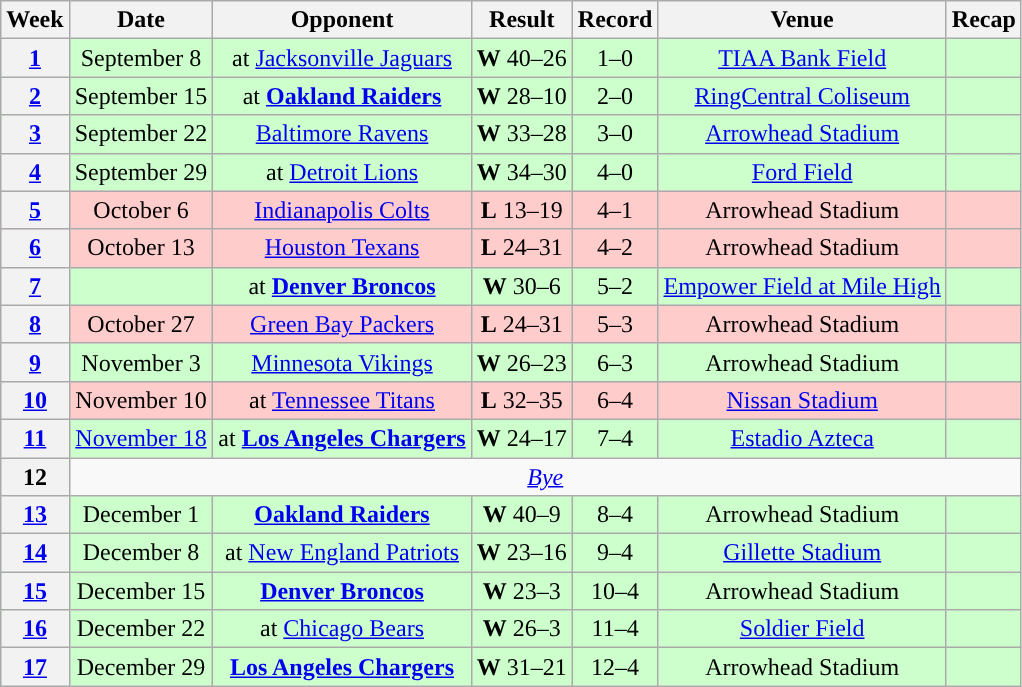<table class="wikitable" style="text-align:center">
<tr>
<th>Week</th>
<th>Date</th>
<th>Opponent</th>
<th>Result</th>
<th>Record</th>
<th>Venue</th>
<th>Recap</th>
</tr>
<tr style="background:#cfc">
<th><a href='#'>1</a></th>
<td>September 8</td>
<td>at <a href='#'>Jacksonville Jaguars</a></td>
<td><strong>W</strong> 40–26</td>
<td>1–0</td>
<td><a href='#'>TIAA Bank Field</a></td>
<td></td>
</tr>
<tr style="background:#cfc">
<th><a href='#'>2</a></th>
<td>September 15</td>
<td>at <strong><a href='#'>Oakland Raiders</a></strong></td>
<td><strong>W</strong> 28–10</td>
<td>2–0</td>
<td><a href='#'>RingCentral Coliseum</a></td>
<td></td>
</tr>
<tr style="background:#cfc">
<th><a href='#'>3</a></th>
<td>September 22</td>
<td><a href='#'>Baltimore Ravens</a></td>
<td><strong>W</strong> 33–28</td>
<td>3–0</td>
<td><a href='#'>Arrowhead Stadium</a></td>
<td></td>
</tr>
<tr style="background:#cfc">
<th><a href='#'>4</a></th>
<td>September 29</td>
<td>at <a href='#'>Detroit Lions</a></td>
<td><strong>W</strong> 34–30</td>
<td>4–0</td>
<td><a href='#'>Ford Field</a></td>
<td></td>
</tr>
<tr style="background:#fcc">
<th><a href='#'>5</a></th>
<td>October 6</td>
<td><a href='#'>Indianapolis Colts</a></td>
<td><strong>L</strong> 13–19</td>
<td>4–1</td>
<td>Arrowhead Stadium</td>
<td></td>
</tr>
<tr style="background:#fcc">
<th><a href='#'>6</a></th>
<td>October 13</td>
<td><a href='#'>Houston Texans</a></td>
<td><strong>L</strong> 24–31</td>
<td>4–2</td>
<td>Arrowhead Stadium</td>
<td></td>
</tr>
<tr style="background:#cfc">
<th><a href='#'>7</a></th>
<td></td>
<td>at <strong><a href='#'>Denver Broncos</a></strong></td>
<td><strong>W</strong> 30–6</td>
<td>5–2</td>
<td><a href='#'>Empower Field at Mile High</a></td>
<td></td>
</tr>
<tr style="background:#fcc">
<th><a href='#'>8</a></th>
<td>October 27</td>
<td><a href='#'>Green Bay Packers</a></td>
<td><strong>L</strong> 24–31</td>
<td>5–3</td>
<td>Arrowhead Stadium</td>
<td></td>
</tr>
<tr style="background:#cfc">
<th><a href='#'>9</a></th>
<td>November 3</td>
<td><a href='#'>Minnesota Vikings</a></td>
<td><strong>W</strong> 26–23</td>
<td>6–3</td>
<td>Arrowhead Stadium</td>
<td></td>
</tr>
<tr style="background:#fcc">
<th><a href='#'>10</a></th>
<td>November 10</td>
<td>at <a href='#'>Tennessee Titans</a></td>
<td><strong>L</strong> 32–35</td>
<td>6–4</td>
<td><a href='#'>Nissan Stadium</a></td>
<td></td>
</tr>
<tr style="background:#cfc">
<th><a href='#'>11</a></th>
<td><a href='#'>November 18</a></td>
<td>at <strong><a href='#'>Los Angeles Chargers</a></strong></td>
<td><strong>W</strong> 24–17</td>
<td>7–4</td>
<td> <a href='#'>Estadio Azteca</a> </td>
<td></td>
</tr>
<tr>
<th>12</th>
<td colspan="6"><em><a href='#'>Bye</a></em></td>
</tr>
<tr style="background:#cfc">
<th><a href='#'>13</a></th>
<td>December 1</td>
<td><strong><a href='#'>Oakland Raiders</a></strong></td>
<td><strong>W</strong> 40–9</td>
<td>8–4</td>
<td>Arrowhead Stadium</td>
<td></td>
</tr>
<tr style="background:#cfc">
<th><a href='#'>14</a></th>
<td>December 8</td>
<td>at <a href='#'>New England Patriots</a></td>
<td><strong>W</strong> 23–16</td>
<td>9–4</td>
<td><a href='#'>Gillette Stadium</a></td>
<td></td>
</tr>
<tr style="background:#cfc">
<th><a href='#'>15</a></th>
<td>December 15</td>
<td><strong><a href='#'>Denver Broncos</a></strong></td>
<td><strong>W</strong> 23–3</td>
<td>10–4</td>
<td>Arrowhead Stadium</td>
<td></td>
</tr>
<tr style="background:#cfc">
<th><a href='#'>16</a></th>
<td>December 22</td>
<td>at <a href='#'>Chicago Bears</a></td>
<td><strong>W</strong> 26–3</td>
<td>11–4</td>
<td><a href='#'>Soldier Field</a></td>
<td></td>
</tr>
<tr style="background:#cfc">
<th><a href='#'>17</a></th>
<td>December 29</td>
<td><strong><a href='#'>Los Angeles Chargers</a></strong></td>
<td><strong>W</strong> 31–21</td>
<td>12–4</td>
<td>Arrowhead Stadium</td>
<td></td>
</tr>
</table>
